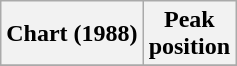<table class="wikitable sortable plainrowheaders" style="text-align:center">
<tr>
<th scope="col">Chart (1988)</th>
<th scope="col">Peak<br> position</th>
</tr>
<tr>
</tr>
</table>
